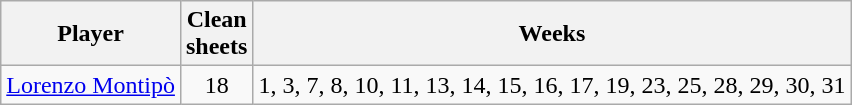<table class="wikitable" style="text-align:center">
<tr>
<th>Player</th>
<th>Clean<br>sheets</th>
<th>Weeks</th>
</tr>
<tr>
<td align="left"> <a href='#'>Lorenzo Montipò</a></td>
<td>18</td>
<td>1, 3, 7, 8, 10, 11, 13, 14, 15, 16, 17, 19, 23, 25, 28, 29, 30, 31</td>
</tr>
</table>
